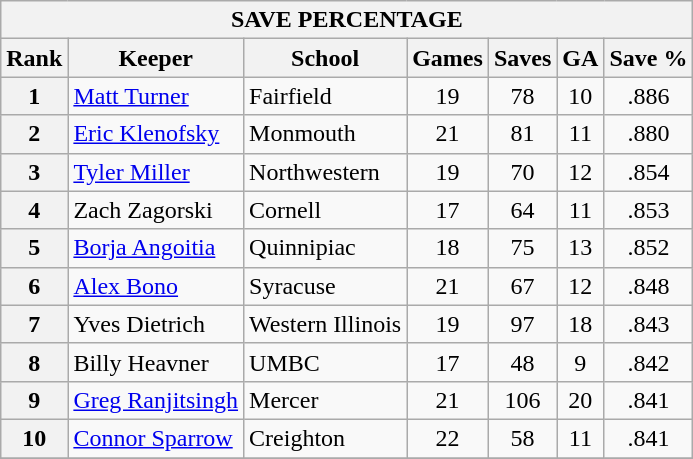<table class="wikitable">
<tr>
<th colspan=7>SAVE PERCENTAGE</th>
</tr>
<tr>
<th>Rank</th>
<th>Keeper</th>
<th>School</th>
<th>Games</th>
<th>Saves</th>
<th>GA</th>
<th>Save %</th>
</tr>
<tr>
<th>1</th>
<td><a href='#'>Matt Turner</a></td>
<td>Fairfield</td>
<td style="text-align:center;">19</td>
<td style="text-align:center;">78</td>
<td style="text-align:center;">10</td>
<td style="text-align:center;">.886</td>
</tr>
<tr>
<th>2</th>
<td><a href='#'>Eric Klenofsky</a></td>
<td>Monmouth</td>
<td style="text-align:center;">21</td>
<td style="text-align:center;">81</td>
<td style="text-align:center;">11</td>
<td style="text-align:center;">.880</td>
</tr>
<tr>
<th>3</th>
<td><a href='#'>Tyler Miller</a></td>
<td>Northwestern</td>
<td style="text-align:center;">19</td>
<td style="text-align:center;">70</td>
<td style="text-align:center;">12</td>
<td style="text-align:center;">.854</td>
</tr>
<tr>
<th>4</th>
<td>Zach Zagorski</td>
<td>Cornell</td>
<td style="text-align:center;">17</td>
<td style="text-align:center;">64</td>
<td style="text-align:center;">11</td>
<td style="text-align:center;">.853</td>
</tr>
<tr>
<th>5</th>
<td><a href='#'>Borja Angoitia</a></td>
<td>Quinnipiac</td>
<td style="text-align:center;">18</td>
<td style="text-align:center;">75</td>
<td style="text-align:center;">13</td>
<td style="text-align:center;">.852</td>
</tr>
<tr>
<th>6</th>
<td><a href='#'>Alex Bono</a></td>
<td>Syracuse</td>
<td style="text-align:center;">21</td>
<td style="text-align:center;">67</td>
<td style="text-align:center;">12</td>
<td style="text-align:center;">.848</td>
</tr>
<tr>
<th>7</th>
<td>Yves Dietrich</td>
<td>Western Illinois</td>
<td style="text-align:center;">19</td>
<td style="text-align:center;">97</td>
<td style="text-align:center;">18</td>
<td style="text-align:center;">.843</td>
</tr>
<tr>
<th>8</th>
<td>Billy Heavner</td>
<td>UMBC</td>
<td style="text-align:center;">17</td>
<td style="text-align:center;">48</td>
<td style="text-align:center;">9</td>
<td style="text-align:center;">.842</td>
</tr>
<tr>
<th>9</th>
<td><a href='#'>Greg Ranjitsingh</a></td>
<td>Mercer</td>
<td style="text-align:center;">21</td>
<td style="text-align:center;">106</td>
<td style="text-align:center;">20</td>
<td style="text-align:center;">.841</td>
</tr>
<tr>
<th>10</th>
<td><a href='#'>Connor Sparrow</a></td>
<td>Creighton</td>
<td style="text-align:center;">22</td>
<td style="text-align:center;">58</td>
<td style="text-align:center;">11</td>
<td style="text-align:center;">.841</td>
</tr>
<tr>
</tr>
</table>
